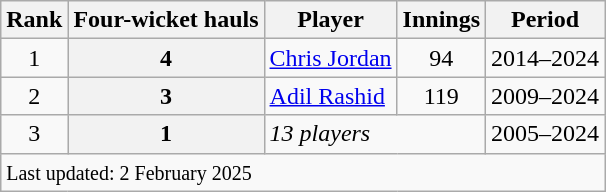<table class="wikitable plainrowheaders" style="text-align:center;">
<tr>
<th scope=col>Rank</th>
<th scope=col>Four-wicket hauls</th>
<th scope=col>Player</th>
<th scope=col>Innings</th>
<th scope=col>Period</th>
</tr>
<tr>
<td>1</td>
<th scope=row style=text-align:center;>4</th>
<td align=left><a href='#'>Chris Jordan</a></td>
<td>94</td>
<td>2014–2024</td>
</tr>
<tr>
<td>2</td>
<th scope=row style=text-align:center;>3</th>
<td align=left><a href='#'>Adil Rashid</a></td>
<td>119</td>
<td>2009–2024</td>
</tr>
<tr>
<td align=center>3</td>
<th scope=row style=text-align:center;>1</th>
<td align=left colspan=2><em>13 players</em></td>
<td>2005–2024</td>
</tr>
<tr>
<td align=left colspan=5><small>Last updated: 2 February 2025</small></td>
</tr>
</table>
